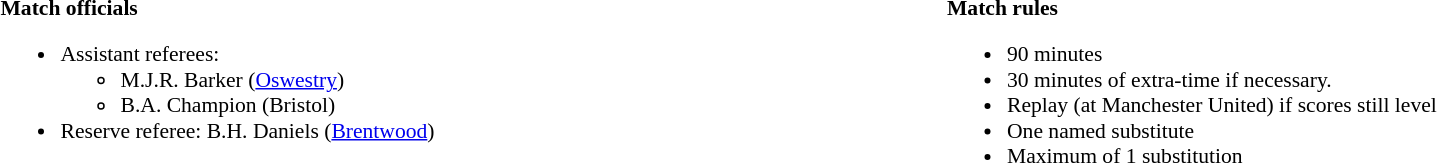<table width=100% style="font-size: 90%">
<tr>
<td width=50% valign=top><br><strong>Match officials</strong><ul><li>Assistant referees:<ul><li>M.J.R. Barker (<a href='#'>Oswestry</a>)</li><li>B.A. Champion (Bristol)</li></ul></li><li>Reserve referee: B.H. Daniels (<a href='#'>Brentwood</a>)</li></ul></td>
<td width=50% valign=top><br><strong>Match rules</strong><ul><li>90 minutes</li><li>30 minutes of extra-time if necessary.</li><li>Replay (at Manchester United) if scores still level</li><li>One named substitute</li><li>Maximum of 1 substitution</li></ul></td>
</tr>
</table>
